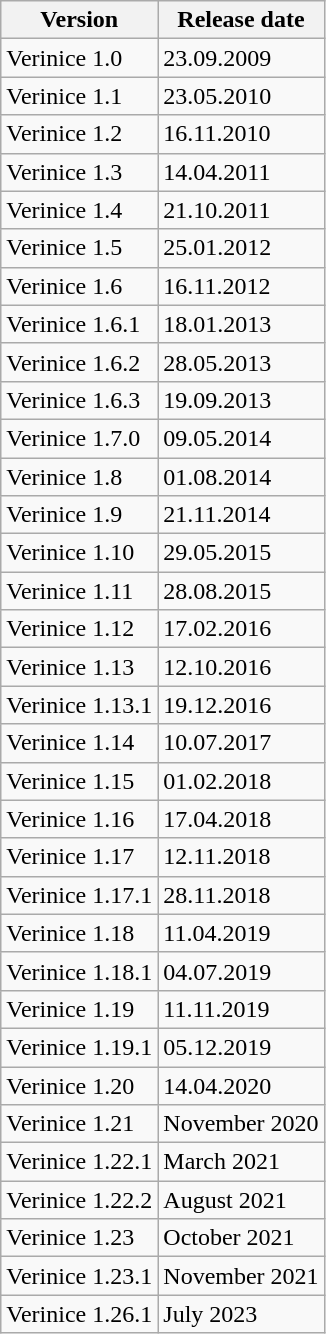<table class="wikitable">
<tr>
<th>Version</th>
<th>Release date</th>
</tr>
<tr>
<td>Verinice 1.0</td>
<td>23.09.2009</td>
</tr>
<tr>
<td>Verinice 1.1</td>
<td>23.05.2010</td>
</tr>
<tr>
<td>Verinice 1.2</td>
<td>16.11.2010</td>
</tr>
<tr>
<td>Verinice 1.3</td>
<td>14.04.2011</td>
</tr>
<tr>
<td>Verinice 1.4</td>
<td>21.10.2011</td>
</tr>
<tr>
<td>Verinice 1.5</td>
<td>25.01.2012</td>
</tr>
<tr>
<td>Verinice 1.6</td>
<td>16.11.2012</td>
</tr>
<tr>
<td>Verinice 1.6.1</td>
<td>18.01.2013</td>
</tr>
<tr>
<td>Verinice 1.6.2</td>
<td>28.05.2013</td>
</tr>
<tr>
<td>Verinice 1.6.3</td>
<td>19.09.2013</td>
</tr>
<tr>
<td>Verinice 1.7.0</td>
<td>09.05.2014</td>
</tr>
<tr>
<td>Verinice 1.8</td>
<td>01.08.2014</td>
</tr>
<tr>
<td>Verinice 1.9</td>
<td>21.11.2014</td>
</tr>
<tr>
<td>Verinice 1.10</td>
<td>29.05.2015</td>
</tr>
<tr>
<td>Verinice 1.11</td>
<td>28.08.2015</td>
</tr>
<tr>
<td>Verinice 1.12</td>
<td>17.02.2016</td>
</tr>
<tr>
<td>Verinice 1.13</td>
<td>12.10.2016</td>
</tr>
<tr>
<td>Verinice 1.13.1</td>
<td>19.12.2016</td>
</tr>
<tr>
<td>Verinice 1.14</td>
<td>10.07.2017</td>
</tr>
<tr>
<td>Verinice 1.15</td>
<td>01.02.2018</td>
</tr>
<tr>
<td>Verinice 1.16</td>
<td>17.04.2018</td>
</tr>
<tr>
<td>Verinice 1.17</td>
<td>12.11.2018</td>
</tr>
<tr>
<td>Verinice 1.17.1</td>
<td>28.11.2018</td>
</tr>
<tr>
<td>Verinice 1.18</td>
<td>11.04.2019</td>
</tr>
<tr>
<td>Verinice 1.18.1</td>
<td>04.07.2019</td>
</tr>
<tr>
<td>Verinice 1.19</td>
<td>11.11.2019</td>
</tr>
<tr>
<td>Verinice 1.19.1</td>
<td>05.12.2019</td>
</tr>
<tr>
<td>Verinice 1.20</td>
<td>14.04.2020</td>
</tr>
<tr>
<td>Verinice 1.21</td>
<td>November 2020</td>
</tr>
<tr>
<td>Verinice 1.22.1</td>
<td>March 2021</td>
</tr>
<tr>
<td>Verinice 1.22.2</td>
<td>August 2021</td>
</tr>
<tr>
<td>Verinice 1.23</td>
<td>October 2021</td>
</tr>
<tr>
<td>Verinice 1.23.1</td>
<td>November 2021</td>
</tr>
<tr>
<td>Verinice 1.26.1</td>
<td>July 2023</td>
</tr>
</table>
